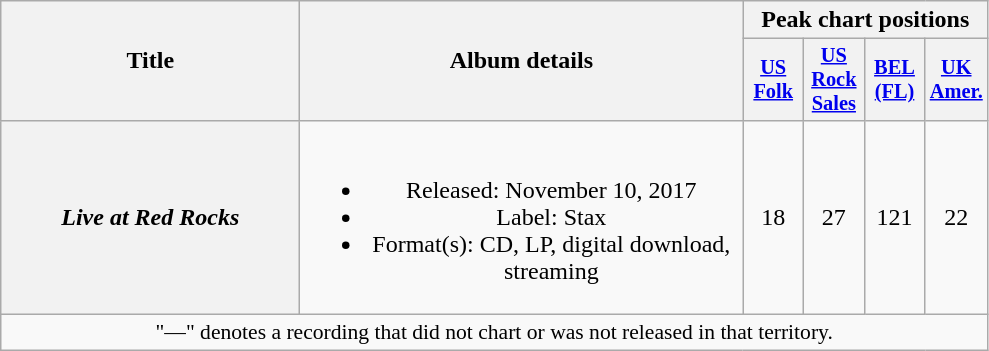<table class="wikitable plainrowheaders" style="text-align:center;">
<tr>
<th scope="col" rowspan="2" style="width:12em;">Title</th>
<th scope="col" rowspan="2" style="width:18em;">Album details</th>
<th scope="col" colspan="4">Peak chart positions</th>
</tr>
<tr>
<th scope="col" style="width:2.5em;font-size:85%;"><a href='#'>US<br>Folk</a><br></th>
<th scope="col" style="width:2.5em;font-size:85%;"><a href='#'>US<br>Rock<br>Sales</a><br></th>
<th scope="col" style="width:2.5em;font-size:85%;"><a href='#'>BEL<br>(FL)</a><br></th>
<th scope="col" style="width:2.5em;font-size:85%;"><a href='#'>UK<br>Amer.</a><br></th>
</tr>
<tr>
<th scope="row"><em>Live at Red Rocks</em></th>
<td><br><ul><li>Released: November 10, 2017</li><li>Label: Stax</li><li>Format(s): CD, LP, digital download, streaming</li></ul></td>
<td>18</td>
<td>27</td>
<td>121</td>
<td>22</td>
</tr>
<tr>
<td colspan="15" style="font-size:90%">"—" denotes a recording that did not chart or was not released in that territory.</td>
</tr>
</table>
